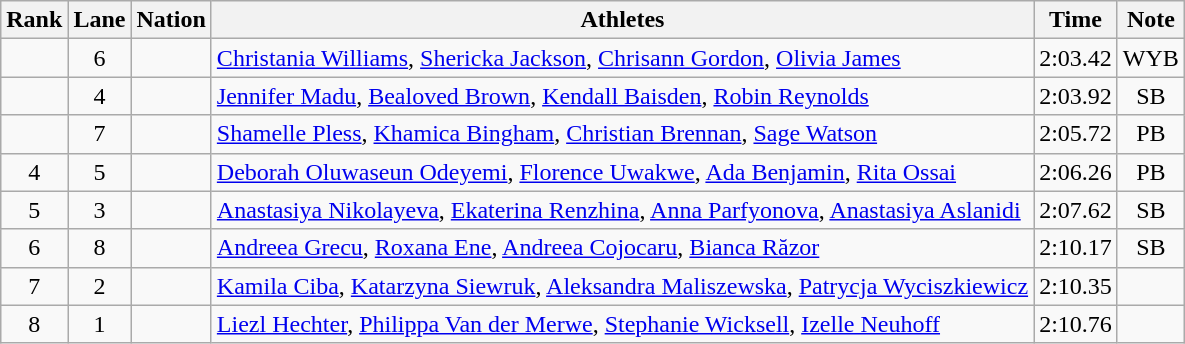<table class="wikitable sortable" style="text-align:center">
<tr>
<th>Rank</th>
<th>Lane</th>
<th>Nation</th>
<th>Athletes</th>
<th>Time</th>
<th>Note</th>
</tr>
<tr>
<td></td>
<td>6</td>
<td align=left></td>
<td align=left><a href='#'>Christania Williams</a>, <a href='#'>Shericka Jackson</a>, <a href='#'>Chrisann Gordon</a>, <a href='#'>Olivia James</a></td>
<td>2:03.42</td>
<td>WYB</td>
</tr>
<tr>
<td></td>
<td>4</td>
<td align=left></td>
<td align=left><a href='#'>Jennifer Madu</a>, <a href='#'>Bealoved Brown</a>, <a href='#'>Kendall Baisden</a>, <a href='#'>Robin Reynolds</a></td>
<td>2:03.92</td>
<td>SB</td>
</tr>
<tr>
<td></td>
<td>7</td>
<td align=left></td>
<td align=left><a href='#'>Shamelle Pless</a>, <a href='#'>Khamica Bingham</a>, <a href='#'>Christian Brennan</a>, <a href='#'>Sage Watson</a></td>
<td>2:05.72</td>
<td>PB</td>
</tr>
<tr>
<td>4</td>
<td>5</td>
<td align=left></td>
<td align=left><a href='#'>Deborah Oluwaseun Odeyemi</a>, <a href='#'>Florence Uwakwe</a>, <a href='#'>Ada Benjamin</a>, <a href='#'>Rita Ossai</a></td>
<td>2:06.26</td>
<td>PB</td>
</tr>
<tr>
<td>5</td>
<td>3</td>
<td align=left></td>
<td align=left><a href='#'>Anastasiya Nikolayeva</a>, <a href='#'>Ekaterina Renzhina</a>, <a href='#'>Anna Parfyonova</a>, <a href='#'>Anastasiya Aslanidi</a></td>
<td>2:07.62</td>
<td>SB</td>
</tr>
<tr>
<td>6</td>
<td>8</td>
<td align=left></td>
<td align=left><a href='#'>Andreea Grecu</a>, <a href='#'>Roxana Ene</a>, <a href='#'>Andreea Cojocaru</a>, <a href='#'>Bianca Răzor</a></td>
<td>2:10.17</td>
<td>SB</td>
</tr>
<tr>
<td>7</td>
<td>2</td>
<td align=left></td>
<td align=left><a href='#'>Kamila Ciba</a>, <a href='#'>Katarzyna Siewruk</a>, <a href='#'>Aleksandra Maliszewska</a>, <a href='#'>Patrycja Wyciszkiewicz</a></td>
<td>2:10.35</td>
<td></td>
</tr>
<tr>
<td>8</td>
<td>1</td>
<td align=left></td>
<td align=left><a href='#'>Liezl Hechter</a>, <a href='#'>Philippa Van der Merwe</a>, <a href='#'>Stephanie Wicksell</a>, <a href='#'>Izelle Neuhoff</a></td>
<td>2:10.76</td>
<td></td>
</tr>
</table>
